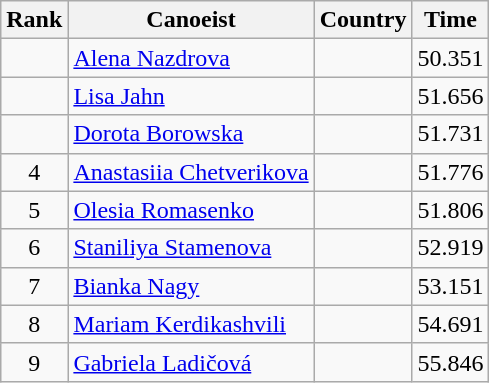<table class="wikitable" style="text-align:center">
<tr>
<th>Rank</th>
<th>Canoeist</th>
<th>Country</th>
<th>Time</th>
</tr>
<tr>
<td></td>
<td align=left><a href='#'>Alena Nazdrova</a></td>
<td align=left></td>
<td>50.351</td>
</tr>
<tr>
<td></td>
<td align=left><a href='#'>Lisa Jahn</a></td>
<td align=left></td>
<td>51.656</td>
</tr>
<tr>
<td></td>
<td align=left><a href='#'>Dorota Borowska</a></td>
<td align=left></td>
<td>51.731</td>
</tr>
<tr>
<td>4</td>
<td align=left><a href='#'>Anastasiia Chetverikova</a></td>
<td align=left></td>
<td>51.776</td>
</tr>
<tr>
<td>5</td>
<td align=left><a href='#'>Olesia Romasenko</a></td>
<td align=left></td>
<td>51.806</td>
</tr>
<tr>
<td>6</td>
<td align=left><a href='#'>Staniliya Stamenova</a></td>
<td align=left></td>
<td>52.919</td>
</tr>
<tr>
<td>7</td>
<td align=left><a href='#'>Bianka Nagy</a></td>
<td align=left></td>
<td>53.151</td>
</tr>
<tr>
<td>8</td>
<td align=left><a href='#'>Mariam Kerdikashvili</a></td>
<td align=left></td>
<td>54.691</td>
</tr>
<tr>
<td>9</td>
<td align=left><a href='#'>Gabriela Ladičová</a></td>
<td align=left></td>
<td>55.846</td>
</tr>
</table>
